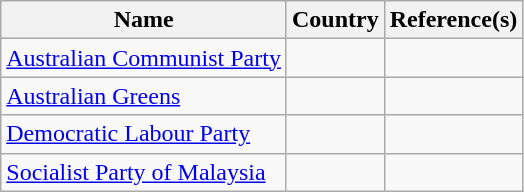<table class="wikitable sortable">
<tr>
<th>Name</th>
<th>Country</th>
<th>Reference(s)</th>
</tr>
<tr>
<td><a href='#'>Australian Communist Party</a></td>
<td></td>
<td></td>
</tr>
<tr>
<td><a href='#'>Australian Greens</a></td>
<td></td>
<td></td>
</tr>
<tr>
<td><a href='#'>Democratic Labour Party</a></td>
<td></td>
<td></td>
</tr>
<tr>
<td><a href='#'>Socialist Party of Malaysia</a></td>
<td></td>
<td></td>
</tr>
</table>
